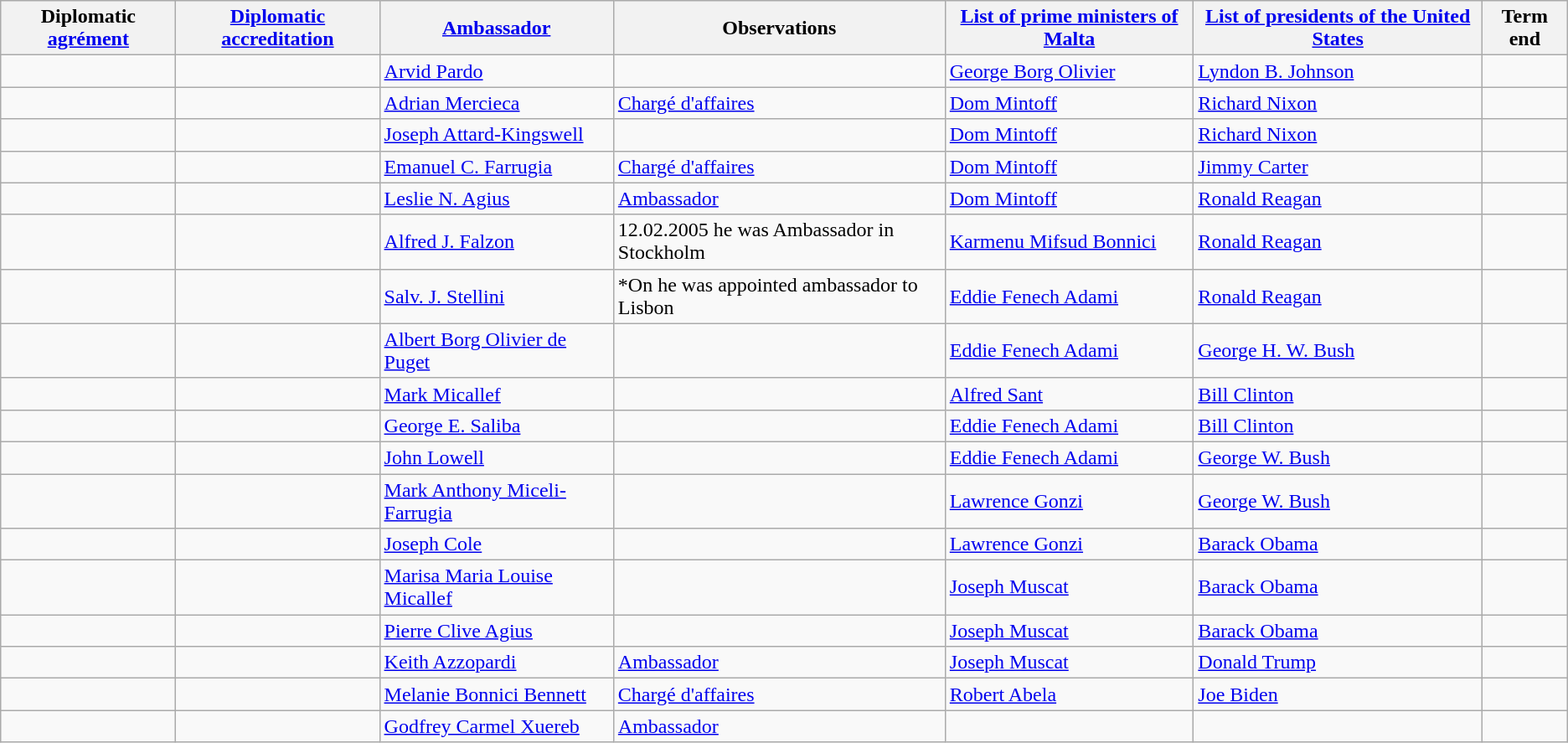<table class="wikitable sortable">
<tr>
<th>Diplomatic <a href='#'>agrément</a></th>
<th><a href='#'>Diplomatic accreditation</a></th>
<th><a href='#'>Ambassador</a></th>
<th>Observations</th>
<th><a href='#'>List of prime ministers of Malta</a></th>
<th><a href='#'>List of presidents of the United States</a></th>
<th>Term end</th>
</tr>
<tr>
<td></td>
<td></td>
<td><a href='#'>Arvid Pardo</a></td>
<td></td>
<td><a href='#'>George Borg Olivier</a></td>
<td><a href='#'>Lyndon B. Johnson</a></td>
<td></td>
</tr>
<tr>
<td></td>
<td></td>
<td><a href='#'>Adrian Mercieca</a></td>
<td><a href='#'>Chargé d'affaires</a></td>
<td><a href='#'>Dom Mintoff</a></td>
<td><a href='#'>Richard Nixon</a></td>
<td></td>
</tr>
<tr>
<td></td>
<td></td>
<td><a href='#'>Joseph Attard-Kingswell</a></td>
<td></td>
<td><a href='#'>Dom Mintoff</a></td>
<td><a href='#'>Richard Nixon</a></td>
<td></td>
</tr>
<tr>
<td></td>
<td></td>
<td><a href='#'>Emanuel C. Farrugia</a></td>
<td><a href='#'>Chargé d'affaires</a></td>
<td><a href='#'>Dom Mintoff</a></td>
<td><a href='#'>Jimmy Carter</a></td>
<td></td>
</tr>
<tr>
<td></td>
<td></td>
<td><a href='#'>Leslie N. Agius</a></td>
<td><a href='#'>Ambassador</a></td>
<td><a href='#'>Dom Mintoff</a></td>
<td><a href='#'>Ronald Reagan</a></td>
<td></td>
</tr>
<tr>
<td></td>
<td></td>
<td><a href='#'>Alfred J. Falzon</a></td>
<td>12.02.2005 he was Ambassador in Stockholm</td>
<td><a href='#'>Karmenu Mifsud Bonnici</a></td>
<td><a href='#'>Ronald Reagan</a></td>
<td></td>
</tr>
<tr>
<td></td>
<td></td>
<td><a href='#'>Salv. J. Stellini</a></td>
<td>*On  he was appointed ambassador to Lisbon</td>
<td><a href='#'>Eddie Fenech Adami</a></td>
<td><a href='#'>Ronald Reagan</a></td>
<td></td>
</tr>
<tr>
<td></td>
<td></td>
<td><a href='#'>Albert Borg Olivier de Puget</a></td>
<td></td>
<td><a href='#'>Eddie Fenech Adami</a></td>
<td><a href='#'>George H. W. Bush</a></td>
<td></td>
</tr>
<tr>
<td></td>
<td></td>
<td><a href='#'>Mark Micallef</a></td>
<td></td>
<td><a href='#'>Alfred Sant</a></td>
<td><a href='#'>Bill Clinton</a></td>
<td></td>
</tr>
<tr>
<td></td>
<td></td>
<td><a href='#'>George E. Saliba</a></td>
<td></td>
<td><a href='#'>Eddie Fenech Adami</a></td>
<td><a href='#'>Bill Clinton</a></td>
<td></td>
</tr>
<tr>
<td></td>
<td></td>
<td><a href='#'>John Lowell</a></td>
<td></td>
<td><a href='#'>Eddie Fenech Adami</a></td>
<td><a href='#'>George W. Bush</a></td>
<td></td>
</tr>
<tr>
<td></td>
<td></td>
<td><a href='#'>Mark Anthony Miceli-Farrugia</a></td>
<td></td>
<td><a href='#'>Lawrence Gonzi</a></td>
<td><a href='#'>George W. Bush</a></td>
<td></td>
</tr>
<tr>
<td></td>
<td></td>
<td><a href='#'>Joseph Cole</a></td>
<td></td>
<td><a href='#'>Lawrence Gonzi</a></td>
<td><a href='#'>Barack Obama</a></td>
<td></td>
</tr>
<tr>
<td></td>
<td></td>
<td><a href='#'>Marisa Maria Louise Micallef</a></td>
<td></td>
<td><a href='#'>Joseph Muscat</a></td>
<td><a href='#'>Barack Obama</a></td>
<td></td>
</tr>
<tr>
<td></td>
<td></td>
<td><a href='#'>Pierre Clive Agius</a></td>
<td></td>
<td><a href='#'>Joseph Muscat</a></td>
<td><a href='#'>Barack Obama</a></td>
<td></td>
</tr>
<tr>
<td></td>
<td></td>
<td><a href='#'>Keith Azzopardi</a></td>
<td><a href='#'>Ambassador</a></td>
<td><a href='#'>Joseph Muscat</a></td>
<td><a href='#'>Donald Trump</a></td>
<td></td>
</tr>
<tr>
<td></td>
<td></td>
<td><a href='#'>Melanie Bonnici Bennett</a></td>
<td><a href='#'>Chargé d'affaires</a></td>
<td><a href='#'>Robert Abela</a></td>
<td><a href='#'>Joe Biden</a></td>
<td></td>
</tr>
<tr>
<td></td>
<td></td>
<td><a href='#'>Godfrey Carmel Xuereb</a></td>
<td><a href='#'>Ambassador</a></td>
<td></td>
<td></td>
<td></td>
</tr>
</table>
